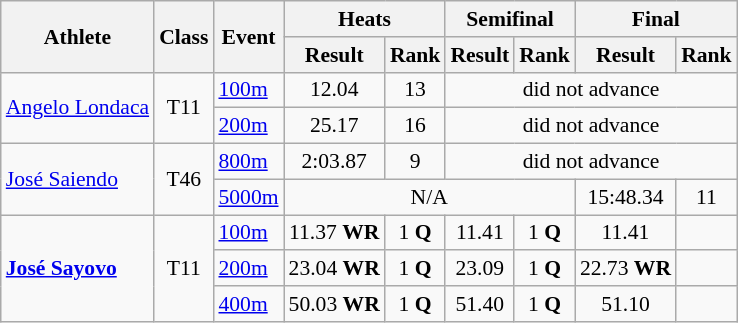<table class=wikitable style="font-size:90%">
<tr>
<th rowspan="2">Athlete</th>
<th rowspan="2">Class</th>
<th rowspan="2">Event</th>
<th colspan="2">Heats</th>
<th colspan="2">Semifinal</th>
<th colspan="2">Final</th>
</tr>
<tr>
<th>Result</th>
<th>Rank</th>
<th>Result</th>
<th>Rank</th>
<th>Result</th>
<th>Rank</th>
</tr>
<tr>
<td rowspan="2"><a href='#'>Angelo Londaca</a></td>
<td rowspan="2" style="text-align:center;">T11</td>
<td><a href='#'>100m</a></td>
<td style="text-align:center;">12.04</td>
<td style="text-align:center;">13</td>
<td style="text-align:center;" colspan="4">did not advance</td>
</tr>
<tr>
<td><a href='#'>200m</a></td>
<td style="text-align:center;">25.17</td>
<td style="text-align:center;">16</td>
<td style="text-align:center;" colspan="4">did not advance</td>
</tr>
<tr>
<td rowspan="2"><a href='#'>José Saiendo</a></td>
<td rowspan="2" style="text-align:center;">T46</td>
<td><a href='#'>800m</a></td>
<td style="text-align:center;">2:03.87</td>
<td style="text-align:center;">9</td>
<td style="text-align:center;" colspan="4">did not advance</td>
</tr>
<tr>
<td><a href='#'>5000m</a></td>
<td style="text-align:center;" colspan="4">N/A</td>
<td style="text-align:center;">15:48.34</td>
<td style="text-align:center;">11</td>
</tr>
<tr>
<td rowspan="3"><strong><a href='#'>José Sayovo</a></strong></td>
<td rowspan="3" style="text-align:center;">T11</td>
<td><a href='#'>100m</a></td>
<td style="text-align:center;">11.37 <strong>WR</strong></td>
<td style="text-align:center;">1 <strong>Q</strong></td>
<td style="text-align:center;">11.41</td>
<td style="text-align:center;">1 <strong>Q</strong></td>
<td style="text-align:center;">11.41</td>
<td style="text-align:center;"></td>
</tr>
<tr>
<td><a href='#'>200m</a></td>
<td style="text-align:center;">23.04 <strong>WR</strong></td>
<td style="text-align:center;">1 <strong>Q</strong></td>
<td style="text-align:center;">23.09</td>
<td style="text-align:center;">1 <strong>Q</strong></td>
<td style="text-align:center;">22.73 <strong>WR</strong></td>
<td style="text-align:center;"></td>
</tr>
<tr>
<td><a href='#'>400m</a></td>
<td style="text-align:center;">50.03 <strong>WR</strong></td>
<td style="text-align:center;">1 <strong>Q</strong></td>
<td style="text-align:center;">51.40</td>
<td style="text-align:center;">1 <strong>Q</strong></td>
<td style="text-align:center;">51.10</td>
<td style="text-align:center;"></td>
</tr>
</table>
